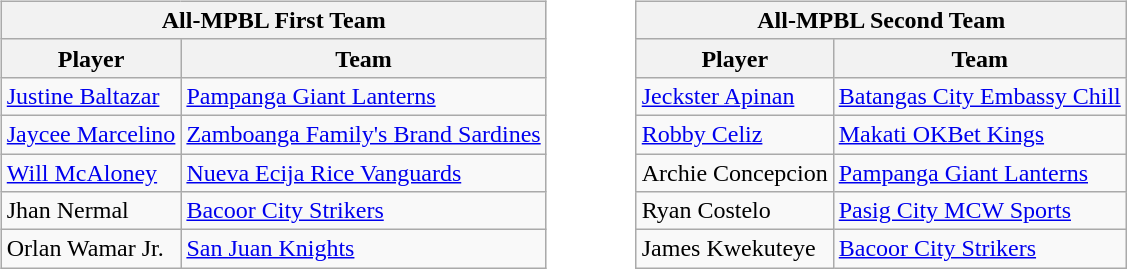<table border=0>
<tr valign="top">
<td><br><table class="wikitable">
<tr>
<th colspan="2">All-MPBL First Team</th>
</tr>
<tr>
<th>Player</th>
<th>Team</th>
</tr>
<tr>
<td><a href='#'>Justine Baltazar</a></td>
<td><a href='#'>Pampanga Giant Lanterns</a></td>
</tr>
<tr>
<td><a href='#'>Jaycee Marcelino</a></td>
<td><a href='#'>Zamboanga Family's Brand Sardines</a></td>
</tr>
<tr>
<td><a href='#'>Will McAloney</a></td>
<td><a href='#'>Nueva Ecija Rice Vanguards</a></td>
</tr>
<tr>
<td>Jhan Nermal</td>
<td><a href='#'>Bacoor City Strikers</a></td>
</tr>
<tr>
<td>Orlan Wamar Jr.</td>
<td><a href='#'>San Juan Knights</a></td>
</tr>
</table>
</td>
<td style="padding-left:40px;"><br><table class="wikitable">
<tr>
<th colspan="2">All-MPBL Second Team</th>
</tr>
<tr>
<th>Player</th>
<th>Team</th>
</tr>
<tr>
<td><a href='#'>Jeckster Apinan</a></td>
<td><a href='#'>Batangas City Embassy Chill</a></td>
</tr>
<tr>
<td><a href='#'>Robby Celiz</a></td>
<td><a href='#'>Makati OKBet Kings</a></td>
</tr>
<tr>
<td>Archie Concepcion</td>
<td><a href='#'>Pampanga Giant Lanterns</a></td>
</tr>
<tr>
<td>Ryan Costelo</td>
<td><a href='#'>Pasig City MCW Sports</a></td>
</tr>
<tr>
<td>James Kwekuteye</td>
<td><a href='#'>Bacoor City Strikers</a></td>
</tr>
</table>
</td>
</tr>
</table>
